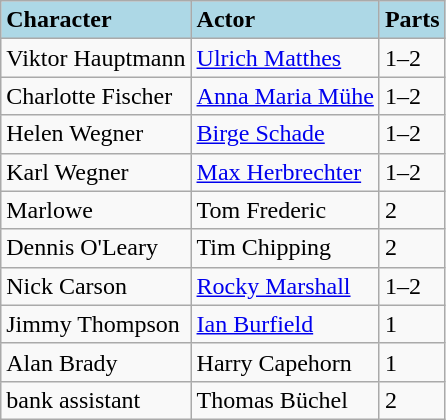<table class="wikitable">
<tr>
<td bgcolor="#add8e6"><strong>Character</strong></td>
<td bgcolor="#add8e6"><strong>Actor</strong></td>
<td bgcolor="#add8e6"><strong>Parts</strong></td>
</tr>
<tr>
<td>Viktor Hauptmann</td>
<td><a href='#'>Ulrich Matthes</a></td>
<td>1–2</td>
</tr>
<tr>
<td>Charlotte Fischer</td>
<td><a href='#'>Anna Maria Mühe</a></td>
<td>1–2</td>
</tr>
<tr>
<td>Helen Wegner</td>
<td><a href='#'>Birge Schade</a></td>
<td>1–2</td>
</tr>
<tr>
<td>Karl Wegner</td>
<td><a href='#'>Max Herbrechter</a></td>
<td>1–2</td>
</tr>
<tr>
<td>Marlowe</td>
<td>Tom Frederic</td>
<td>2</td>
</tr>
<tr>
<td>Dennis O'Leary</td>
<td>Tim Chipping</td>
<td>2</td>
</tr>
<tr>
<td>Nick Carson</td>
<td><a href='#'>Rocky Marshall</a></td>
<td>1–2</td>
</tr>
<tr>
<td>Jimmy Thompson</td>
<td><a href='#'>Ian Burfield</a></td>
<td>1</td>
</tr>
<tr>
<td>Alan Brady</td>
<td>Harry Capehorn</td>
<td>1</td>
</tr>
<tr>
<td>bank assistant</td>
<td>Thomas Büchel</td>
<td>2</td>
</tr>
</table>
